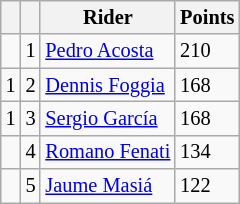<table class="wikitable" style="font-size: 85%;">
<tr>
<th></th>
<th></th>
<th>Rider</th>
<th>Points</th>
</tr>
<tr>
<td></td>
<td align=center>1</td>
<td> <a href='#'>Pedro Acosta</a></td>
<td align=left>210</td>
</tr>
<tr>
<td> 1</td>
<td align=center>2</td>
<td> <a href='#'>Dennis Foggia</a></td>
<td align=left>168</td>
</tr>
<tr>
<td> 1</td>
<td align=center>3</td>
<td> <a href='#'>Sergio García</a></td>
<td align=left>168</td>
</tr>
<tr>
<td></td>
<td align=center>4</td>
<td> <a href='#'>Romano Fenati</a></td>
<td align=left>134</td>
</tr>
<tr>
<td></td>
<td align=center>5</td>
<td> <a href='#'>Jaume Masiá</a></td>
<td align=left>122</td>
</tr>
</table>
